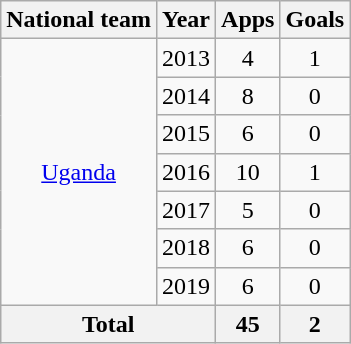<table class="wikitable" style="text-align:center">
<tr>
<th>National team</th>
<th>Year</th>
<th>Apps</th>
<th>Goals</th>
</tr>
<tr>
<td rowspan="7"><a href='#'>Uganda</a></td>
<td>2013</td>
<td>4</td>
<td>1</td>
</tr>
<tr>
<td>2014</td>
<td>8</td>
<td>0</td>
</tr>
<tr>
<td>2015</td>
<td>6</td>
<td>0</td>
</tr>
<tr>
<td>2016</td>
<td>10</td>
<td>1</td>
</tr>
<tr>
<td>2017</td>
<td>5</td>
<td>0</td>
</tr>
<tr>
<td>2018</td>
<td>6</td>
<td>0</td>
</tr>
<tr>
<td>2019</td>
<td>6</td>
<td>0</td>
</tr>
<tr>
<th colspan="2">Total</th>
<th>45</th>
<th>2</th>
</tr>
</table>
